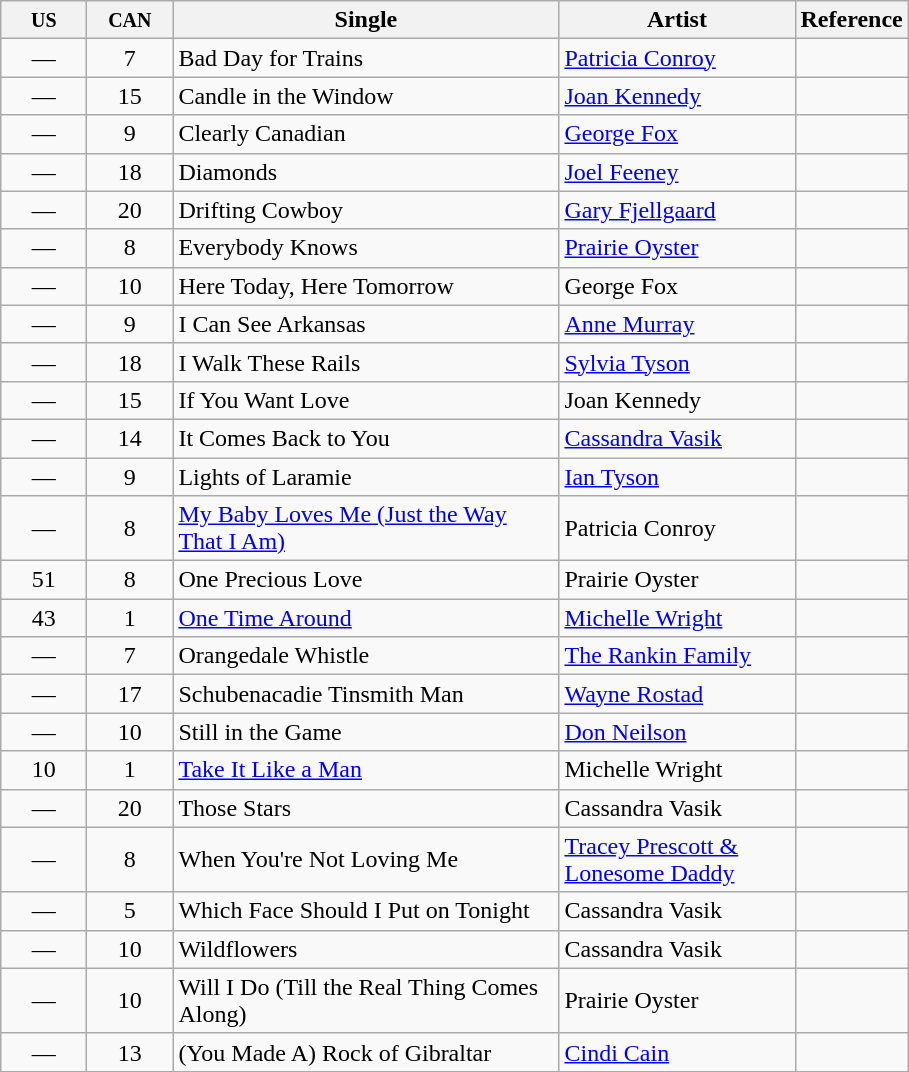<table class="wikitable sortable">
<tr>
<th width="50"><small>US</small></th>
<th width="50"><small>CAN</small></th>
<th width="250">Single</th>
<th width="150">Artist</th>
<th>Reference</th>
</tr>
<tr>
<td align="center">—</td>
<td align="center">7</td>
<td>Bad Day for Trains</td>
<td><a href='#'>Patricia Conroy</a></td>
<td></td>
</tr>
<tr>
<td align="center">—</td>
<td align="center">15</td>
<td>Candle in the Window</td>
<td><a href='#'>Joan Kennedy</a></td>
<td></td>
</tr>
<tr>
<td align="center">—</td>
<td align="center">9</td>
<td>Clearly Canadian</td>
<td><a href='#'>George Fox</a></td>
<td></td>
</tr>
<tr>
<td align="center">—</td>
<td align="center">18</td>
<td>Diamonds</td>
<td><a href='#'>Joel Feeney</a></td>
<td></td>
</tr>
<tr>
<td align="center">—</td>
<td align="center">20</td>
<td>Drifting Cowboy</td>
<td><a href='#'>Gary Fjellgaard</a></td>
<td></td>
</tr>
<tr>
<td align="center">—</td>
<td align="center">8</td>
<td>Everybody Knows</td>
<td><a href='#'>Prairie Oyster</a></td>
<td></td>
</tr>
<tr>
<td align="center">—</td>
<td align="center">10</td>
<td>Here Today, Here Tomorrow</td>
<td>George Fox</td>
<td></td>
</tr>
<tr>
<td align="center">—</td>
<td align="center">9</td>
<td>I Can See Arkansas</td>
<td><a href='#'>Anne Murray</a></td>
<td></td>
</tr>
<tr>
<td align="center">—</td>
<td align="center">18</td>
<td>I Walk These Rails</td>
<td><a href='#'>Sylvia Tyson</a></td>
<td></td>
</tr>
<tr>
<td align="center">—</td>
<td align="center">15</td>
<td>If You Want Love</td>
<td>Joan Kennedy</td>
<td></td>
</tr>
<tr>
<td align="center">—</td>
<td align="center">14</td>
<td>It Comes Back to You</td>
<td><a href='#'>Cassandra Vasik</a></td>
<td></td>
</tr>
<tr>
<td align="center">—</td>
<td align="center">9</td>
<td>Lights of Laramie</td>
<td><a href='#'>Ian Tyson</a></td>
<td></td>
</tr>
<tr>
<td align="center">—</td>
<td align="center">8</td>
<td><a href='#'>My Baby Loves Me (Just the Way That I Am)</a></td>
<td>Patricia Conroy</td>
<td></td>
</tr>
<tr>
<td align="center">51</td>
<td align="center">8</td>
<td>One Precious Love</td>
<td>Prairie Oyster</td>
<td></td>
</tr>
<tr>
<td align="center">43</td>
<td align="center">1</td>
<td><a href='#'>One Time Around</a></td>
<td><a href='#'>Michelle Wright</a></td>
<td></td>
</tr>
<tr>
<td align="center">—</td>
<td align="center">7</td>
<td>Orangedale Whistle</td>
<td><a href='#'>The Rankin Family</a></td>
<td></td>
</tr>
<tr>
<td align="center">—</td>
<td align="center">17</td>
<td>Schubenacadie Tinsmith Man</td>
<td><a href='#'>Wayne Rostad</a></td>
<td></td>
</tr>
<tr>
<td align="center">—</td>
<td align="center">10</td>
<td>Still in the Game</td>
<td><a href='#'>Don Neilson</a></td>
<td></td>
</tr>
<tr>
<td align="center">10</td>
<td align="center">1</td>
<td><a href='#'>Take It Like a Man</a></td>
<td>Michelle Wright</td>
<td></td>
</tr>
<tr>
<td align="center">—</td>
<td align="center">20</td>
<td>Those Stars</td>
<td>Cassandra Vasik</td>
<td></td>
</tr>
<tr>
<td align="center">—</td>
<td align="center">8</td>
<td>When You're Not Loving Me</td>
<td><a href='#'>Tracey Prescott & Lonesome Daddy</a></td>
<td></td>
</tr>
<tr>
<td align="center">—</td>
<td align="center">5</td>
<td>Which Face Should I Put on Tonight</td>
<td>Cassandra Vasik</td>
<td></td>
</tr>
<tr>
<td align="center">—</td>
<td align="center">10</td>
<td>Wildflowers</td>
<td>Cassandra Vasik</td>
<td></td>
</tr>
<tr>
<td align="center">—</td>
<td align="center">10</td>
<td>Will I Do (Till the Real Thing Comes Along)</td>
<td>Prairie Oyster</td>
<td></td>
</tr>
<tr>
<td align="center">—</td>
<td align="center">13</td>
<td>(You Made A) Rock of Gibraltar</td>
<td><a href='#'>Cindi Cain</a></td>
<td></td>
</tr>
<tr>
</tr>
</table>
